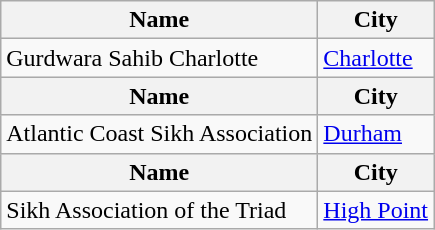<table class="wikitable sortable">
<tr>
<th>Name</th>
<th>City</th>
</tr>
<tr>
<td>Gurdwara Sahib Charlotte</td>
<td><a href='#'>Charlotte</a></td>
</tr>
<tr>
<th>Name</th>
<th>City</th>
</tr>
<tr>
<td>Atlantic Coast Sikh Association</td>
<td><a href='#'>Durham</a></td>
</tr>
<tr>
<th>Name</th>
<th>City</th>
</tr>
<tr>
<td>Sikh Association of the Triad</td>
<td><a href='#'>High Point</a></td>
</tr>
</table>
